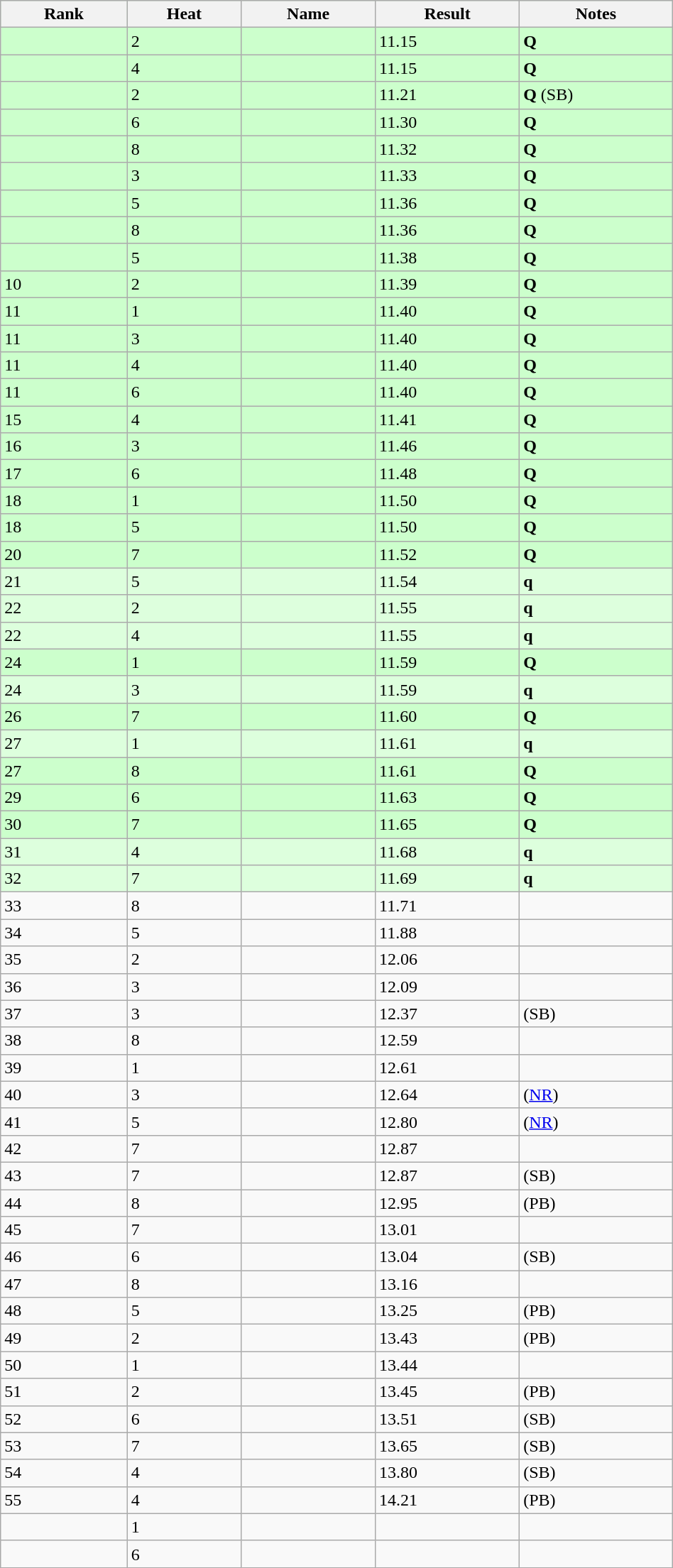<table class="wikitable sortable"  width=50%>
<tr bgcolor=ccffcc>
<th>Rank</th>
<th>Heat</th>
<th>Name</th>
<th>Result</th>
<th>Notes</th>
</tr>
<tr bgcolor=ccffcc>
<td></td>
<td>2</td>
<td></td>
<td>11.15</td>
<td><strong>Q</strong></td>
</tr>
<tr bgcolor=ccffcc>
<td></td>
<td>4</td>
<td></td>
<td>11.15</td>
<td><strong>Q</strong></td>
</tr>
<tr bgcolor=ccffcc>
<td></td>
<td>2</td>
<td></td>
<td>11.21</td>
<td><strong>Q</strong> (SB)</td>
</tr>
<tr bgcolor=ccffcc>
<td></td>
<td>6</td>
<td></td>
<td>11.30</td>
<td><strong>Q</strong></td>
</tr>
<tr bgcolor=ccffcc>
<td></td>
<td>8</td>
<td></td>
<td>11.32</td>
<td><strong>Q</strong></td>
</tr>
<tr bgcolor=ccffcc>
<td></td>
<td>3</td>
<td></td>
<td>11.33</td>
<td><strong>Q</strong></td>
</tr>
<tr bgcolor=ccffcc>
<td></td>
<td>5</td>
<td></td>
<td>11.36</td>
<td><strong>Q</strong></td>
</tr>
<tr bgcolor=ccffcc>
<td></td>
<td>8</td>
<td></td>
<td>11.36</td>
<td><strong>Q</strong></td>
</tr>
<tr bgcolor=ccffcc>
<td></td>
<td>5</td>
<td></td>
<td>11.38</td>
<td><strong>Q</strong></td>
</tr>
<tr bgcolor=ccffcc>
<td>10</td>
<td>2</td>
<td></td>
<td>11.39</td>
<td><strong>Q</strong></td>
</tr>
<tr bgcolor=ccffcc>
<td>11</td>
<td>1</td>
<td></td>
<td>11.40</td>
<td><strong>Q</strong></td>
</tr>
<tr bgcolor=ccffcc>
<td>11</td>
<td>3</td>
<td></td>
<td>11.40</td>
<td><strong>Q</strong></td>
</tr>
<tr bgcolor=ccffcc>
<td>11</td>
<td>4</td>
<td></td>
<td>11.40</td>
<td><strong>Q</strong></td>
</tr>
<tr bgcolor=ccffcc>
<td>11</td>
<td>6</td>
<td></td>
<td>11.40</td>
<td><strong>Q</strong></td>
</tr>
<tr bgcolor=ccffcc>
<td>15</td>
<td>4</td>
<td></td>
<td>11.41</td>
<td><strong>Q</strong></td>
</tr>
<tr bgcolor=ccffcc>
<td>16</td>
<td>3</td>
<td></td>
<td>11.46</td>
<td><strong>Q</strong></td>
</tr>
<tr bgcolor=ccffcc>
<td>17</td>
<td>6</td>
<td></td>
<td>11.48</td>
<td><strong>Q</strong></td>
</tr>
<tr bgcolor=ccffcc>
<td>18</td>
<td>1</td>
<td></td>
<td>11.50</td>
<td><strong>Q</strong></td>
</tr>
<tr bgcolor=ccffcc>
<td>18</td>
<td>5</td>
<td></td>
<td>11.50</td>
<td><strong>Q</strong></td>
</tr>
<tr bgcolor=ccffcc>
<td>20</td>
<td>7</td>
<td></td>
<td>11.52</td>
<td><strong>Q</strong></td>
</tr>
<tr bgcolor=ddffdd>
<td>21</td>
<td>5</td>
<td></td>
<td>11.54</td>
<td><strong>q</strong></td>
</tr>
<tr bgcolor=ddffdd>
<td>22</td>
<td>2</td>
<td></td>
<td>11.55</td>
<td><strong>q</strong></td>
</tr>
<tr bgcolor=ddffdd>
<td>22</td>
<td>4</td>
<td></td>
<td>11.55</td>
<td><strong>q</strong></td>
</tr>
<tr bgcolor=ccffcc>
<td>24</td>
<td>1</td>
<td></td>
<td>11.59</td>
<td><strong>Q</strong></td>
</tr>
<tr bgcolor=ddffdd>
<td>24</td>
<td>3</td>
<td></td>
<td>11.59</td>
<td><strong>q</strong></td>
</tr>
<tr bgcolor=ccffcc>
<td>26</td>
<td>7</td>
<td></td>
<td>11.60</td>
<td><strong>Q</strong></td>
</tr>
<tr bgcolor=ddffdd>
<td>27</td>
<td>1</td>
<td></td>
<td>11.61</td>
<td><strong>q</strong></td>
</tr>
<tr bgcolor=ccffcc>
<td>27</td>
<td>8</td>
<td></td>
<td>11.61</td>
<td><strong>Q</strong></td>
</tr>
<tr bgcolor=ccffcc>
<td>29</td>
<td>6</td>
<td></td>
<td>11.63</td>
<td><strong>Q</strong></td>
</tr>
<tr bgcolor=ccffcc>
<td>30</td>
<td>7</td>
<td></td>
<td>11.65</td>
<td><strong>Q</strong></td>
</tr>
<tr bgcolor=ddffdd>
<td>31</td>
<td>4</td>
<td></td>
<td>11.68</td>
<td><strong>q</strong></td>
</tr>
<tr bgcolor=ddffdd>
<td>32</td>
<td>7</td>
<td></td>
<td>11.69</td>
<td><strong>q</strong></td>
</tr>
<tr>
<td>33</td>
<td>8</td>
<td></td>
<td>11.71</td>
<td></td>
</tr>
<tr>
<td>34</td>
<td>5</td>
<td></td>
<td>11.88</td>
<td></td>
</tr>
<tr>
<td>35</td>
<td>2</td>
<td></td>
<td>12.06</td>
<td></td>
</tr>
<tr>
<td>36</td>
<td>3</td>
<td></td>
<td>12.09</td>
<td></td>
</tr>
<tr>
<td>37</td>
<td>3</td>
<td></td>
<td>12.37</td>
<td>(SB)</td>
</tr>
<tr>
<td>38</td>
<td>8</td>
<td></td>
<td>12.59</td>
<td></td>
</tr>
<tr>
<td>39</td>
<td>1</td>
<td></td>
<td>12.61</td>
<td></td>
</tr>
<tr>
<td>40</td>
<td>3</td>
<td></td>
<td>12.64</td>
<td>(<a href='#'>NR</a>)</td>
</tr>
<tr>
<td>41</td>
<td>5</td>
<td></td>
<td>12.80</td>
<td>(<a href='#'>NR</a>)</td>
</tr>
<tr>
<td>42</td>
<td>7</td>
<td></td>
<td>12.87</td>
<td></td>
</tr>
<tr>
<td>43</td>
<td>7</td>
<td></td>
<td>12.87</td>
<td>(SB)</td>
</tr>
<tr>
<td>44</td>
<td>8</td>
<td></td>
<td>12.95</td>
<td>(PB)</td>
</tr>
<tr>
<td>45</td>
<td>7</td>
<td></td>
<td>13.01</td>
<td></td>
</tr>
<tr>
<td>46</td>
<td>6</td>
<td></td>
<td>13.04</td>
<td>(SB)</td>
</tr>
<tr>
<td>47</td>
<td>8</td>
<td></td>
<td>13.16</td>
<td></td>
</tr>
<tr>
<td>48</td>
<td>5</td>
<td></td>
<td>13.25</td>
<td>(PB)</td>
</tr>
<tr>
<td>49</td>
<td>2</td>
<td></td>
<td>13.43</td>
<td>(PB)</td>
</tr>
<tr>
<td>50</td>
<td>1</td>
<td></td>
<td>13.44</td>
<td></td>
</tr>
<tr>
<td>51</td>
<td>2</td>
<td></td>
<td>13.45</td>
<td>(PB)</td>
</tr>
<tr>
<td>52</td>
<td>6</td>
<td></td>
<td>13.51</td>
<td>(SB)</td>
</tr>
<tr>
<td>53</td>
<td>7</td>
<td></td>
<td>13.65</td>
<td>(SB)</td>
</tr>
<tr>
<td>54</td>
<td>4</td>
<td></td>
<td>13.80</td>
<td>(SB)</td>
</tr>
<tr>
<td>55</td>
<td>4</td>
<td></td>
<td>14.21</td>
<td>(PB)</td>
</tr>
<tr>
<td></td>
<td>1</td>
<td></td>
<td></td>
<td></td>
</tr>
<tr>
<td></td>
<td>6</td>
<td></td>
<td></td>
<td></td>
</tr>
</table>
